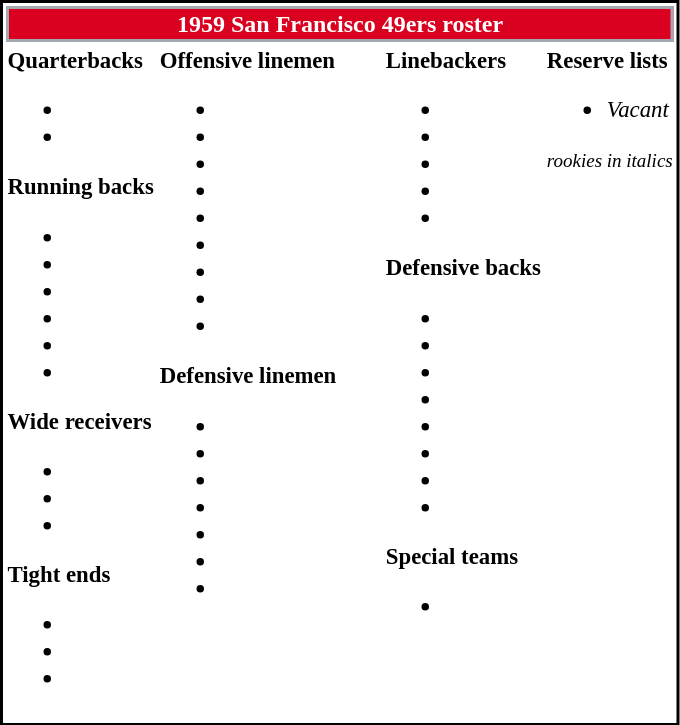<table class="toccolours" style="text-align: left; border:2px solid black;">
<tr>
<th colspan="7" style="text-align:center; border:2px solid #A2A9B1; background-color: #DA0020; color: white;">1959 San Francisco 49ers roster</th>
</tr>
<tr>
<td style="font-size: 95%;" valign="top"><strong>Quarterbacks</strong><br><ul><li></li><li></li></ul><strong>Running backs</strong><ul><li></li><li></li><li></li><li></li><li></li><li></li></ul><strong>Wide receivers</strong><ul><li></li><li></li><li></li></ul><strong>Tight ends</strong><ul><li></li><li></li><li></li></ul></td>
<td style="font-size: 95%;" valign="top"><strong>Offensive linemen</strong><br><ul><li></li><li></li><li></li><li></li><li></li><li></li><li></li><li></li><li></li></ul><strong>Defensive linemen</strong><ul><li></li><li></li><li></li><li></li><li></li><li></li><li></li></ul></td>
<td style="width: 25px;"></td>
<td style="font-size: 95%;" valign="top"><strong>Linebackers</strong><br><ul><li></li><li></li><li></li><li></li><li></li></ul><strong>Defensive backs</strong><ul><li></li><li></li><li></li><li></li><li></li><li></li><li></li><li></li></ul><strong>Special teams</strong><ul><li></li></ul></td>
<td style="font-size: 95%;" valign="top"><strong>Reserve lists</strong><br><ul><li><em>Vacant</em></li></ul><small><em>rookies in italics</em></small></td>
</tr>
<tr>
</tr>
</table>
